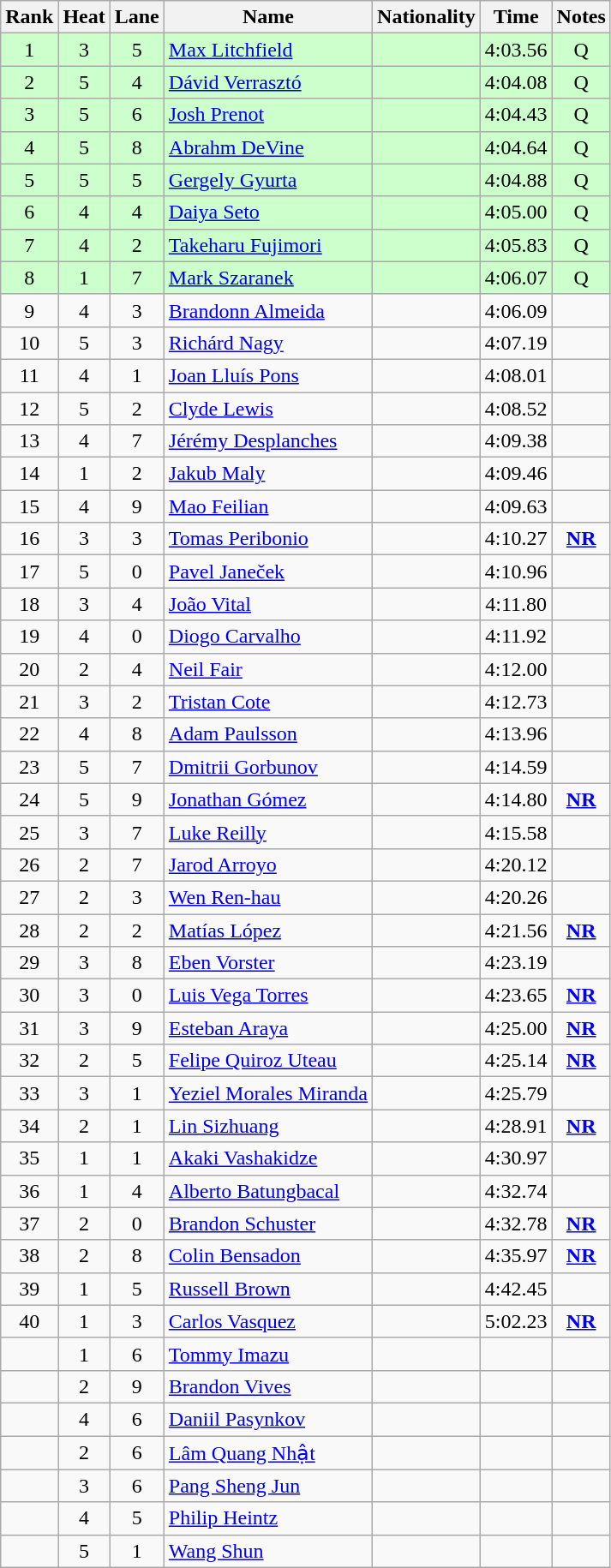<table class="wikitable sortable" style="text-align:center">
<tr>
<th>Rank</th>
<th>Heat</th>
<th>Lane</th>
<th>Name</th>
<th>Nationality</th>
<th>Time</th>
<th>Notes</th>
</tr>
<tr bgcolor=ccffcc>
<td>1</td>
<td>3</td>
<td>5</td>
<td align=left><a href='#'>Max Litchfield</a></td>
<td align=left></td>
<td>4:03.56</td>
<td>Q</td>
</tr>
<tr bgcolor=ccffcc>
<td>2</td>
<td>5</td>
<td>4</td>
<td align=left><a href='#'>Dávid Verrasztó</a></td>
<td align=left></td>
<td>4:04.08</td>
<td>Q</td>
</tr>
<tr bgcolor=ccffcc>
<td>3</td>
<td>5</td>
<td>6</td>
<td align=left><a href='#'>Josh Prenot</a></td>
<td align=left></td>
<td>4:04.43</td>
<td>Q</td>
</tr>
<tr bgcolor=ccffcc>
<td>4</td>
<td>5</td>
<td>8</td>
<td align=left><a href='#'>Abrahm DeVine</a></td>
<td align=left></td>
<td>4:04.64</td>
<td>Q</td>
</tr>
<tr bgcolor=ccffcc>
<td>5</td>
<td>5</td>
<td>5</td>
<td align=left><a href='#'>Gergely Gyurta</a></td>
<td align=left></td>
<td>4:04.88</td>
<td>Q</td>
</tr>
<tr bgcolor=ccffcc>
<td>6</td>
<td>4</td>
<td>4</td>
<td align=left><a href='#'>Daiya Seto</a></td>
<td align=left></td>
<td>4:05.00</td>
<td>Q</td>
</tr>
<tr bgcolor=ccffcc>
<td>7</td>
<td>4</td>
<td>2</td>
<td align=left><a href='#'>Takeharu Fujimori</a></td>
<td align=left></td>
<td>4:05.83</td>
<td>Q</td>
</tr>
<tr bgcolor=ccffcc>
<td>8</td>
<td>1</td>
<td>7</td>
<td align=left><a href='#'>Mark Szaranek</a></td>
<td align=left></td>
<td>4:06.07</td>
<td>Q</td>
</tr>
<tr>
<td>9</td>
<td>4</td>
<td>3</td>
<td align=left><a href='#'>Brandonn Almeida</a></td>
<td align=left></td>
<td>4:06.09</td>
<td></td>
</tr>
<tr>
<td>10</td>
<td>5</td>
<td>3</td>
<td align=left><a href='#'>Richárd Nagy</a></td>
<td align=left></td>
<td>4:07.19</td>
<td></td>
</tr>
<tr>
<td>11</td>
<td>4</td>
<td>1</td>
<td align=left><a href='#'>Joan Lluís Pons</a></td>
<td align=left></td>
<td>4:08.01</td>
<td></td>
</tr>
<tr>
<td>12</td>
<td>5</td>
<td>2</td>
<td align=left><a href='#'>Clyde Lewis</a></td>
<td align=left></td>
<td>4:08.52</td>
<td></td>
</tr>
<tr>
<td>13</td>
<td>4</td>
<td>7</td>
<td align=left><a href='#'>Jérémy Desplanches</a></td>
<td align=left></td>
<td>4:09.38</td>
<td></td>
</tr>
<tr>
<td>14</td>
<td>1</td>
<td>2</td>
<td align=left><a href='#'>Jakub Maly</a></td>
<td align=left></td>
<td>4:09.46</td>
<td></td>
</tr>
<tr>
<td>15</td>
<td>4</td>
<td>9</td>
<td align=left><a href='#'>Mao Feilian</a></td>
<td align=left></td>
<td>4:09.63</td>
<td></td>
</tr>
<tr>
<td>16</td>
<td>3</td>
<td>3</td>
<td align=left><a href='#'>Tomas Peribonio</a></td>
<td align=left></td>
<td>4:10.27</td>
<td><strong><a href='#'>NR</a></strong></td>
</tr>
<tr>
<td>17</td>
<td>5</td>
<td>0</td>
<td align=left><a href='#'>Pavel Janeček</a></td>
<td align=left></td>
<td>4:10.96</td>
<td></td>
</tr>
<tr>
<td>18</td>
<td>3</td>
<td>4</td>
<td align=left><a href='#'>João Vital</a></td>
<td align=left></td>
<td>4:11.80</td>
<td></td>
</tr>
<tr>
<td>19</td>
<td>4</td>
<td>0</td>
<td align=left><a href='#'>Diogo Carvalho</a></td>
<td align=left></td>
<td>4:11.92</td>
<td></td>
</tr>
<tr>
<td>20</td>
<td>2</td>
<td>4</td>
<td align=left><a href='#'>Neil Fair</a></td>
<td align=left></td>
<td>4:12.00</td>
<td></td>
</tr>
<tr>
<td>21</td>
<td>3</td>
<td>2</td>
<td align=left><a href='#'>Tristan Cote</a></td>
<td align=left></td>
<td>4:12.73</td>
<td></td>
</tr>
<tr>
<td>22</td>
<td>4</td>
<td>8</td>
<td align=left><a href='#'>Adam Paulsson</a></td>
<td align=left></td>
<td>4:13.96</td>
<td></td>
</tr>
<tr>
<td>23</td>
<td>5</td>
<td>7</td>
<td align=left><a href='#'>Dmitrii Gorbunov</a></td>
<td align=left></td>
<td>4:14.59</td>
<td></td>
</tr>
<tr>
<td>24</td>
<td>5</td>
<td>9</td>
<td align=left><a href='#'>Jonathan Gómez</a></td>
<td align=left></td>
<td>4:14.80</td>
<td><strong><a href='#'>NR</a></strong></td>
</tr>
<tr>
<td>25</td>
<td>3</td>
<td>7</td>
<td align=left><a href='#'>Luke Reilly</a></td>
<td align=left></td>
<td>4:15.58</td>
<td></td>
</tr>
<tr>
<td>26</td>
<td>2</td>
<td>7</td>
<td align=left><a href='#'>Jarod Arroyo</a></td>
<td align=left></td>
<td>4:20.12</td>
<td></td>
</tr>
<tr>
<td>27</td>
<td>2</td>
<td>3</td>
<td align=left><a href='#'>Wen Ren-hau</a></td>
<td align=left></td>
<td>4:20.26</td>
<td></td>
</tr>
<tr>
<td>28</td>
<td>2</td>
<td>2</td>
<td align=left><a href='#'>Matías López</a></td>
<td align=left></td>
<td>4:21.56</td>
<td><strong><a href='#'>NR</a></strong></td>
</tr>
<tr>
<td>29</td>
<td>3</td>
<td>8</td>
<td align=left><a href='#'>Eben Vorster</a></td>
<td align=left></td>
<td>4:23.19</td>
<td></td>
</tr>
<tr>
<td>30</td>
<td>3</td>
<td>0</td>
<td align=left><a href='#'>Luis Vega Torres</a></td>
<td align=left></td>
<td>4:23.65</td>
<td><strong><a href='#'>NR</a></strong></td>
</tr>
<tr>
<td>31</td>
<td>3</td>
<td>9</td>
<td align=left><a href='#'>Esteban Araya</a></td>
<td align=left></td>
<td>4:25.00</td>
<td><strong><a href='#'>NR</a></strong></td>
</tr>
<tr>
<td>32</td>
<td>2</td>
<td>5</td>
<td align=left><a href='#'>Felipe Quiroz Uteau</a></td>
<td align=left></td>
<td>4:25.14</td>
<td><strong><a href='#'>NR</a></strong></td>
</tr>
<tr>
<td>33</td>
<td>3</td>
<td>1</td>
<td align=left><a href='#'>Yeziel Morales Miranda</a></td>
<td align=left></td>
<td>4:25.79</td>
<td></td>
</tr>
<tr>
<td>34</td>
<td>2</td>
<td>1</td>
<td align=left><a href='#'>Lin Sizhuang</a></td>
<td align=left></td>
<td>4:28.91</td>
<td><strong><a href='#'>NR</a></strong></td>
</tr>
<tr>
<td>35</td>
<td>1</td>
<td>1</td>
<td align=left><a href='#'>Akaki Vashakidze</a></td>
<td align=left></td>
<td>4:30.97</td>
<td></td>
</tr>
<tr>
<td>36</td>
<td>1</td>
<td>4</td>
<td align=left><a href='#'>Alberto Batungbacal</a></td>
<td align=left></td>
<td>4:32.74</td>
<td></td>
</tr>
<tr>
<td>37</td>
<td>2</td>
<td>0</td>
<td align=left><a href='#'>Brandon Schuster</a></td>
<td align=left></td>
<td>4:32.78</td>
<td><strong><a href='#'>NR</a></strong></td>
</tr>
<tr>
<td>38</td>
<td>2</td>
<td>8</td>
<td align=left><a href='#'>Colin Bensadon</a></td>
<td align=left></td>
<td>4:35.97</td>
<td><strong><a href='#'>NR</a></strong></td>
</tr>
<tr>
<td>39</td>
<td>1</td>
<td>5</td>
<td align=left><a href='#'>Russell Brown</a></td>
<td align=left></td>
<td>4:42.45</td>
<td></td>
</tr>
<tr>
<td>40</td>
<td>1</td>
<td>3</td>
<td align=left><a href='#'>Carlos Vasquez</a></td>
<td align=left></td>
<td>5:02.23</td>
<td><strong><a href='#'>NR</a></strong></td>
</tr>
<tr>
<td></td>
<td>1</td>
<td>6</td>
<td align=left><a href='#'>Tommy Imazu</a></td>
<td align=left></td>
<td></td>
<td></td>
</tr>
<tr>
<td></td>
<td>2</td>
<td>9</td>
<td align=left><a href='#'>Brandon Vives</a></td>
<td align=left></td>
<td></td>
<td></td>
</tr>
<tr>
<td></td>
<td>4</td>
<td>6</td>
<td align=left><a href='#'>Daniil Pasynkov</a></td>
<td align=left></td>
<td></td>
<td></td>
</tr>
<tr>
<td></td>
<td>2</td>
<td>6</td>
<td align=left><a href='#'>Lâm Quang Nhật</a></td>
<td align=left></td>
<td></td>
<td></td>
</tr>
<tr>
<td></td>
<td>3</td>
<td>6</td>
<td align=left><a href='#'>Pang Sheng Jun</a></td>
<td align=left></td>
<td></td>
<td></td>
</tr>
<tr>
<td></td>
<td>4</td>
<td>5</td>
<td align=left><a href='#'>Philip Heintz</a></td>
<td align=left></td>
<td></td>
<td></td>
</tr>
<tr>
<td></td>
<td>5</td>
<td>1</td>
<td align=left><a href='#'>Wang Shun</a></td>
<td align=left></td>
<td></td>
<td></td>
</tr>
</table>
